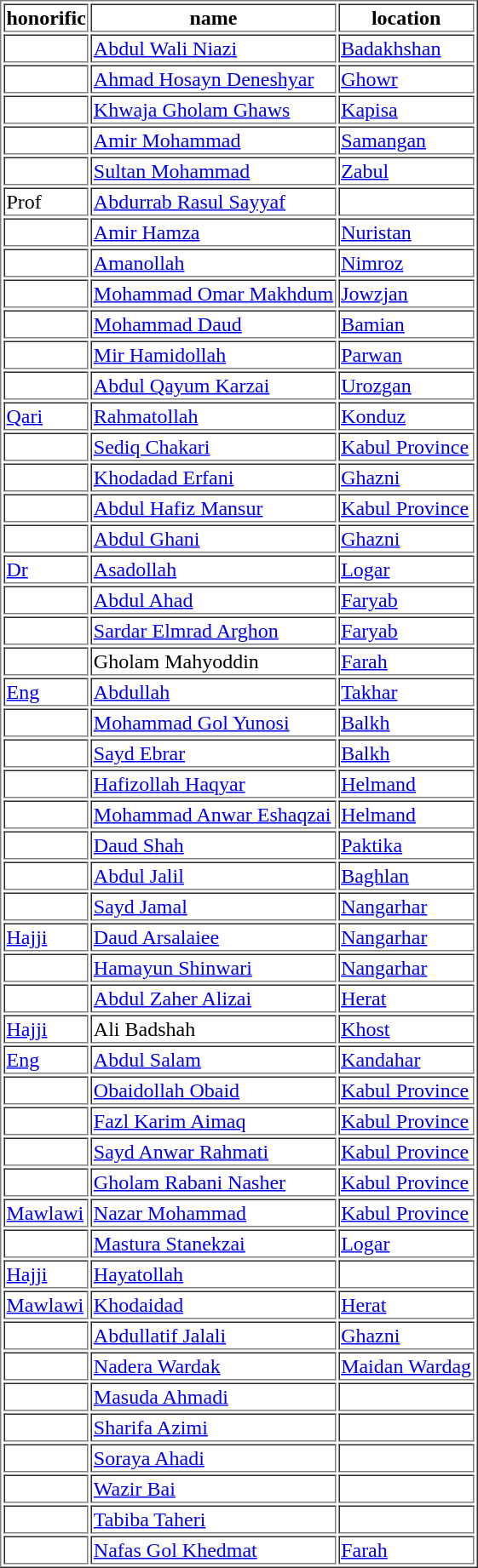<table border="1">
<tr>
<th>honorific</th>
<th>name</th>
<th>location</th>
</tr>
<tr>
<td></td>
<td><a href='#'>Abdul Wali Niazi</a></td>
<td><a href='#'>Badakhshan</a></td>
</tr>
<tr>
<td></td>
<td><a href='#'>Ahmad Hosayn Deneshyar</a></td>
<td><a href='#'>Ghowr</a></td>
</tr>
<tr>
<td></td>
<td><a href='#'>Khwaja Gholam Ghaws</a></td>
<td><a href='#'>Kapisa</a></td>
</tr>
<tr>
<td></td>
<td><a href='#'>Amir Mohammad</a></td>
<td><a href='#'>Samangan</a></td>
</tr>
<tr>
<td></td>
<td><a href='#'>Sultan Mohammad</a></td>
<td><a href='#'>Zabul</a></td>
</tr>
<tr>
<td>Prof</td>
<td><a href='#'>Abdurrab Rasul Sayyaf</a></td>
<td></td>
</tr>
<tr>
<td></td>
<td><a href='#'>Amir Hamza</a></td>
<td><a href='#'>Nuristan</a></td>
</tr>
<tr>
<td></td>
<td><a href='#'>Amanollah</a></td>
<td><a href='#'>Nimroz</a></td>
</tr>
<tr>
<td></td>
<td><a href='#'>Mohammad Omar Makhdum</a></td>
<td><a href='#'>Jowzjan</a></td>
</tr>
<tr>
<td></td>
<td><a href='#'>Mohammad Daud</a></td>
<td><a href='#'>Bamian</a></td>
</tr>
<tr>
<td></td>
<td><a href='#'>Mir Hamidollah</a></td>
<td><a href='#'>Parwan</a></td>
</tr>
<tr>
<td></td>
<td><a href='#'>Abdul Qayum Karzai</a></td>
<td><a href='#'>Urozgan</a></td>
</tr>
<tr>
<td><a href='#'>Qari</a></td>
<td><a href='#'>Rahmatollah</a></td>
<td><a href='#'>Konduz</a></td>
</tr>
<tr>
<td></td>
<td><a href='#'>Sediq Chakari</a></td>
<td><a href='#'>Kabul Province</a></td>
</tr>
<tr>
<td></td>
<td><a href='#'>Khodadad Erfani</a></td>
<td><a href='#'>Ghazni</a></td>
</tr>
<tr>
<td></td>
<td><a href='#'>Abdul Hafiz Mansur</a></td>
<td><a href='#'>Kabul Province</a></td>
</tr>
<tr>
<td></td>
<td><a href='#'>Abdul Ghani</a></td>
<td><a href='#'>Ghazni</a></td>
</tr>
<tr>
<td><a href='#'>Dr</a></td>
<td><a href='#'>Asadollah</a></td>
<td><a href='#'>Logar</a></td>
</tr>
<tr>
<td></td>
<td><a href='#'>Abdul Ahad</a></td>
<td><a href='#'>Faryab</a></td>
</tr>
<tr>
<td></td>
<td><a href='#'>Sardar Elmrad Arghon</a></td>
<td><a href='#'>Faryab</a></td>
</tr>
<tr>
<td></td>
<td>Gholam Mahyoddin</td>
<td><a href='#'>Farah</a></td>
</tr>
<tr>
<td><a href='#'>Eng</a></td>
<td><a href='#'>Abdullah</a></td>
<td><a href='#'>Takhar</a></td>
</tr>
<tr>
<td></td>
<td><a href='#'>Mohammad Gol Yunosi</a></td>
<td><a href='#'>Balkh</a></td>
</tr>
<tr>
<td></td>
<td><a href='#'>Sayd Ebrar</a></td>
<td><a href='#'>Balkh</a></td>
</tr>
<tr>
<td></td>
<td><a href='#'>Hafizollah Haqyar</a></td>
<td><a href='#'>Helmand</a></td>
</tr>
<tr>
<td></td>
<td><a href='#'>Mohammad Anwar Eshaqzai</a></td>
<td><a href='#'>Helmand</a></td>
</tr>
<tr>
<td></td>
<td><a href='#'>Daud Shah</a></td>
<td><a href='#'>Paktika</a></td>
</tr>
<tr>
<td></td>
<td><a href='#'>Abdul Jalil</a></td>
<td><a href='#'>Baghlan</a></td>
</tr>
<tr>
<td></td>
<td><a href='#'>Sayd Jamal</a></td>
<td><a href='#'>Nangarhar</a></td>
</tr>
<tr>
<td><a href='#'>Hajji</a></td>
<td><a href='#'>Daud Arsalaiee</a></td>
<td><a href='#'>Nangarhar</a></td>
</tr>
<tr>
<td></td>
<td><a href='#'>Hamayun Shinwari</a></td>
<td><a href='#'>Nangarhar</a></td>
</tr>
<tr>
<td></td>
<td><a href='#'>Abdul Zaher Alizai</a></td>
<td><a href='#'>Herat</a></td>
</tr>
<tr>
<td><a href='#'>Hajji</a></td>
<td>Ali Badshah</td>
<td><a href='#'>Khost</a></td>
</tr>
<tr>
<td><a href='#'>Eng</a></td>
<td><a href='#'>Abdul Salam</a></td>
<td><a href='#'>Kandahar</a></td>
</tr>
<tr>
<td></td>
<td><a href='#'>Obaidollah Obaid</a></td>
<td><a href='#'>Kabul Province</a></td>
</tr>
<tr>
<td></td>
<td><a href='#'>Fazl Karim Aimaq</a></td>
<td><a href='#'>Kabul Province</a></td>
</tr>
<tr>
<td></td>
<td><a href='#'>Sayd Anwar Rahmati</a></td>
<td><a href='#'>Kabul Province</a></td>
</tr>
<tr>
<td></td>
<td><a href='#'>Gholam Rabani Nasher</a></td>
<td><a href='#'>Kabul Province</a></td>
</tr>
<tr>
<td><a href='#'>Mawlawi</a></td>
<td><a href='#'>Nazar Mohammad</a></td>
<td><a href='#'>Kabul Province</a></td>
</tr>
<tr>
<td></td>
<td><a href='#'>Mastura Stanekzai</a></td>
<td><a href='#'>Logar</a></td>
</tr>
<tr>
<td><a href='#'>Hajji</a></td>
<td><a href='#'>Hayatollah</a></td>
<td></td>
</tr>
<tr>
<td><a href='#'>Mawlawi</a></td>
<td><a href='#'>Khodaidad</a></td>
<td><a href='#'>Herat</a></td>
</tr>
<tr>
<td></td>
<td><a href='#'>Abdullatif Jalali</a></td>
<td><a href='#'>Ghazni</a></td>
</tr>
<tr>
<td></td>
<td><a href='#'>Nadera Wardak</a></td>
<td><a href='#'>Maidan Wardag</a></td>
</tr>
<tr>
<td></td>
<td><a href='#'>Masuda Ahmadi</a></td>
<td></td>
</tr>
<tr>
<td></td>
<td><a href='#'>Sharifa Azimi</a></td>
<td></td>
</tr>
<tr>
<td></td>
<td><a href='#'>Soraya Ahadi</a></td>
<td></td>
</tr>
<tr>
<td></td>
<td><a href='#'>Wazir Bai</a></td>
<td></td>
</tr>
<tr>
<td></td>
<td><a href='#'>Tabiba Taheri</a></td>
<td></td>
</tr>
<tr>
<td></td>
<td><a href='#'>Nafas Gol Khedmat</a></td>
<td><a href='#'>Farah</a></td>
</tr>
</table>
